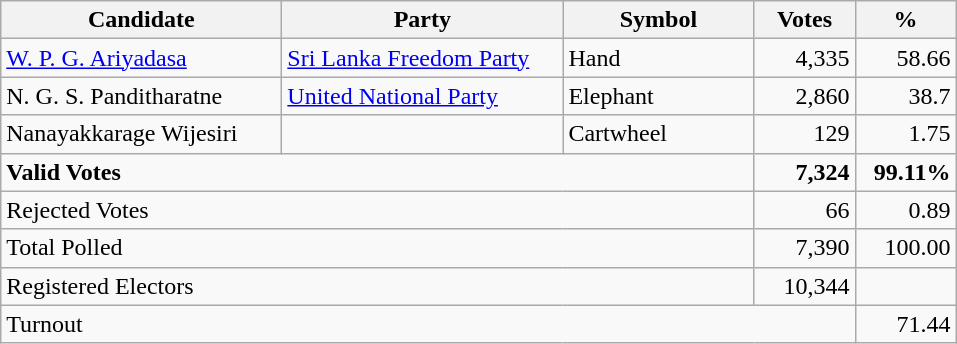<table class="wikitable" border="1" style="text-align:right;">
<tr>
<th align=left width="180">Candidate</th>
<th align=left width="180">Party</th>
<th align=left width="120">Symbol</th>
<th align=left width="60">Votes</th>
<th align=left width="60">%</th>
</tr>
<tr>
<td align=left><a href='#'>W. P. G. Ariyadasa</a></td>
<td align=left><a href='#'>Sri Lanka Freedom Party</a></td>
<td align=left>Hand</td>
<td align=right>4,335</td>
<td align=right>58.66</td>
</tr>
<tr>
<td align=left>N. G. S. Panditharatne</td>
<td align=left><a href='#'>United National Party</a></td>
<td align=left>Elephant</td>
<td align=right>2,860</td>
<td align=right>38.7</td>
</tr>
<tr>
<td align=left>Nanayakkarage Wijesiri</td>
<td></td>
<td align=left>Cartwheel</td>
<td align=right>129</td>
<td align=right>1.75</td>
</tr>
<tr>
<td align=left colspan=3><strong>Valid Votes</strong></td>
<td align=right><strong>7,324</strong></td>
<td align=right><strong>99.11%</strong></td>
</tr>
<tr>
<td align=left colspan=3>Rejected Votes</td>
<td align=right>66</td>
<td align=right>0.89</td>
</tr>
<tr>
<td align=left colspan=3>Total Polled</td>
<td align=right>7,390</td>
<td align=right>100.00</td>
</tr>
<tr>
<td align=left colspan=3>Registered Electors</td>
<td align=right>10,344</td>
<td></td>
</tr>
<tr>
<td align=left colspan=4>Turnout</td>
<td align=right>71.44</td>
</tr>
</table>
